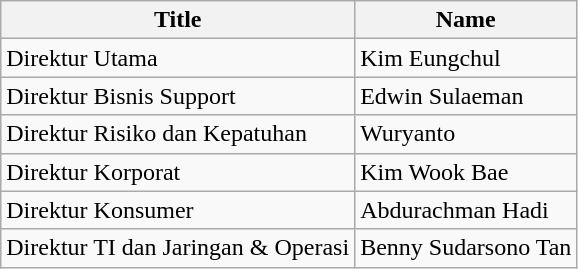<table class="wikitable">
<tr>
<th scope="col">Title</th>
<th scope="col">Name</th>
</tr>
<tr>
<td>Direktur Utama</td>
<td>Kim Eungchul</td>
</tr>
<tr>
<td>Direktur Bisnis Support</td>
<td>Edwin Sulaeman</td>
</tr>
<tr>
<td>Direktur Risiko dan Kepatuhan</td>
<td>Wuryanto</td>
</tr>
<tr>
<td>Direktur Korporat</td>
<td>Kim Wook Bae</td>
</tr>
<tr>
<td>Direktur Konsumer</td>
<td>Abdurachman Hadi</td>
</tr>
<tr>
<td>Direktur TI dan Jaringan & Operasi</td>
<td>Benny Sudarsono Tan</td>
</tr>
</table>
